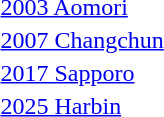<table>
<tr>
<td><a href='#'>2003 Aomori</a></td>
<td></td>
<td></td>
<td></td>
</tr>
<tr>
<td><a href='#'>2007 Changchun</a></td>
<td></td>
<td></td>
<td></td>
</tr>
<tr>
<td><a href='#'>2017 Sapporo</a></td>
<td></td>
<td></td>
<td></td>
</tr>
<tr>
<td><a href='#'>2025 Harbin</a></td>
<td></td>
<td></td>
<td></td>
</tr>
</table>
